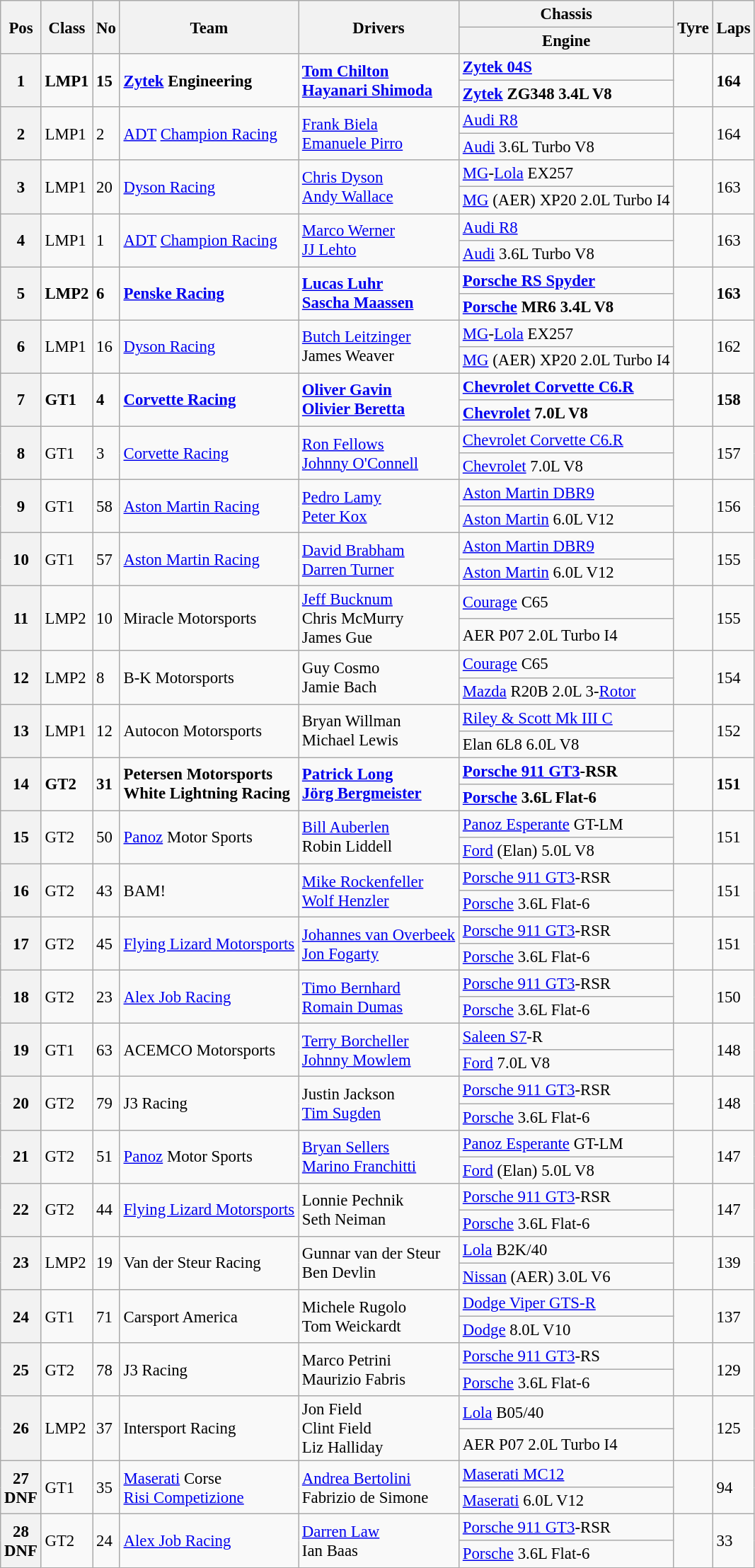<table class="wikitable" style="font-size: 95%;">
<tr>
<th rowspan=2>Pos</th>
<th rowspan=2>Class</th>
<th rowspan=2>No</th>
<th rowspan=2>Team</th>
<th rowspan=2>Drivers</th>
<th>Chassis</th>
<th rowspan=2>Tyre</th>
<th rowspan=2>Laps</th>
</tr>
<tr>
<th>Engine</th>
</tr>
<tr style="font-weight:bold">
<th rowspan=2>1</th>
<td rowspan=2>LMP1</td>
<td rowspan=2>15</td>
<td rowspan=2> <a href='#'>Zytek</a> Engineering</td>
<td rowspan=2> <a href='#'>Tom Chilton</a><br> <a href='#'>Hayanari Shimoda</a></td>
<td><a href='#'>Zytek 04S</a></td>
<td rowspan=2></td>
<td rowspan=2>164</td>
</tr>
<tr style="font-weight:bold">
<td><a href='#'>Zytek</a> ZG348 3.4L V8</td>
</tr>
<tr>
<th rowspan=2>2</th>
<td rowspan=2>LMP1</td>
<td rowspan=2>2</td>
<td rowspan=2> <a href='#'>ADT</a> <a href='#'>Champion Racing</a></td>
<td rowspan=2> <a href='#'>Frank Biela</a><br> <a href='#'>Emanuele Pirro</a></td>
<td><a href='#'>Audi R8</a></td>
<td rowspan=2></td>
<td rowspan=2>164</td>
</tr>
<tr>
<td><a href='#'>Audi</a> 3.6L Turbo V8</td>
</tr>
<tr>
<th rowspan=2>3</th>
<td rowspan=2>LMP1</td>
<td rowspan=2>20</td>
<td rowspan=2> <a href='#'>Dyson Racing</a></td>
<td rowspan=2> <a href='#'>Chris Dyson</a><br> <a href='#'>Andy Wallace</a></td>
<td><a href='#'>MG</a>-<a href='#'>Lola</a> EX257</td>
<td rowspan=2></td>
<td rowspan=2>163</td>
</tr>
<tr>
<td><a href='#'>MG</a> (AER) XP20 2.0L Turbo I4</td>
</tr>
<tr>
<th rowspan=2>4</th>
<td rowspan=2>LMP1</td>
<td rowspan=2>1</td>
<td rowspan=2> <a href='#'>ADT</a> <a href='#'>Champion Racing</a></td>
<td rowspan=2> <a href='#'>Marco Werner</a><br> <a href='#'>JJ Lehto</a></td>
<td><a href='#'>Audi R8</a></td>
<td rowspan=2></td>
<td rowspan=2>163</td>
</tr>
<tr>
<td><a href='#'>Audi</a> 3.6L Turbo V8</td>
</tr>
<tr style="font-weight:bold">
<th rowspan=2>5</th>
<td rowspan=2>LMP2</td>
<td rowspan=2>6</td>
<td rowspan=2> <a href='#'>Penske Racing</a></td>
<td rowspan=2> <a href='#'>Lucas Luhr</a><br> <a href='#'>Sascha Maassen</a></td>
<td><a href='#'>Porsche RS Spyder</a></td>
<td rowspan=2></td>
<td rowspan=2>163</td>
</tr>
<tr style="font-weight:bold">
<td><a href='#'>Porsche</a> MR6 3.4L V8</td>
</tr>
<tr>
<th rowspan=2>6</th>
<td rowspan=2>LMP1</td>
<td rowspan=2>16</td>
<td rowspan=2> <a href='#'>Dyson Racing</a></td>
<td rowspan=2> <a href='#'>Butch Leitzinger</a><br> James Weaver</td>
<td><a href='#'>MG</a>-<a href='#'>Lola</a> EX257</td>
<td rowspan=2></td>
<td rowspan=2>162</td>
</tr>
<tr>
<td><a href='#'>MG</a> (AER) XP20 2.0L Turbo I4</td>
</tr>
<tr style="font-weight:bold">
<th rowspan=2>7</th>
<td rowspan=2>GT1</td>
<td rowspan=2>4</td>
<td rowspan=2> <a href='#'>Corvette Racing</a></td>
<td rowspan=2> <a href='#'>Oliver Gavin</a><br> <a href='#'>Olivier Beretta</a></td>
<td><a href='#'>Chevrolet Corvette C6.R</a></td>
<td rowspan=2></td>
<td rowspan=2>158</td>
</tr>
<tr style="font-weight:bold">
<td><a href='#'>Chevrolet</a> 7.0L V8</td>
</tr>
<tr>
<th rowspan=2>8</th>
<td rowspan=2>GT1</td>
<td rowspan=2>3</td>
<td rowspan=2> <a href='#'>Corvette Racing</a></td>
<td rowspan=2> <a href='#'>Ron Fellows</a><br> <a href='#'>Johnny O'Connell</a></td>
<td><a href='#'>Chevrolet Corvette C6.R</a></td>
<td rowspan=2></td>
<td rowspan=2>157</td>
</tr>
<tr>
<td><a href='#'>Chevrolet</a> 7.0L V8</td>
</tr>
<tr>
<th rowspan=2>9</th>
<td rowspan=2>GT1</td>
<td rowspan=2>58</td>
<td rowspan=2> <a href='#'>Aston Martin Racing</a></td>
<td rowspan=2> <a href='#'>Pedro Lamy</a><br> <a href='#'>Peter Kox</a></td>
<td><a href='#'>Aston Martin DBR9</a></td>
<td rowspan=2></td>
<td rowspan=2>156</td>
</tr>
<tr>
<td><a href='#'>Aston Martin</a> 6.0L V12</td>
</tr>
<tr>
<th rowspan=2>10</th>
<td rowspan=2>GT1</td>
<td rowspan=2>57</td>
<td rowspan=2> <a href='#'>Aston Martin Racing</a></td>
<td rowspan=2> <a href='#'>David Brabham</a><br> <a href='#'>Darren Turner</a></td>
<td><a href='#'>Aston Martin DBR9</a></td>
<td rowspan=2></td>
<td rowspan=2>155</td>
</tr>
<tr>
<td><a href='#'>Aston Martin</a> 6.0L V12</td>
</tr>
<tr>
<th rowspan=2>11</th>
<td rowspan=2>LMP2</td>
<td rowspan=2>10</td>
<td rowspan=2> Miracle Motorsports</td>
<td rowspan=2> <a href='#'>Jeff Bucknum</a><br> Chris McMurry<br> James Gue</td>
<td><a href='#'>Courage</a> C65</td>
<td rowspan=2></td>
<td rowspan=2>155</td>
</tr>
<tr>
<td>AER P07 2.0L Turbo I4</td>
</tr>
<tr>
<th rowspan=2>12</th>
<td rowspan=2>LMP2</td>
<td rowspan=2>8</td>
<td rowspan=2> B-K Motorsports</td>
<td rowspan=2> Guy Cosmo<br> Jamie Bach</td>
<td><a href='#'>Courage</a> C65</td>
<td rowspan=2></td>
<td rowspan=2>154</td>
</tr>
<tr>
<td><a href='#'>Mazda</a> R20B 2.0L 3-<a href='#'>Rotor</a></td>
</tr>
<tr>
<th rowspan=2>13</th>
<td rowspan=2>LMP1</td>
<td rowspan=2>12</td>
<td rowspan=2> Autocon Motorsports</td>
<td rowspan=2> Bryan Willman<br> Michael Lewis</td>
<td><a href='#'>Riley & Scott Mk III C</a></td>
<td rowspan=2></td>
<td rowspan=2>152</td>
</tr>
<tr>
<td>Elan 6L8 6.0L V8</td>
</tr>
<tr style="font-weight:bold">
<th rowspan=2>14</th>
<td rowspan=2>GT2</td>
<td rowspan=2>31</td>
<td rowspan=2> Petersen Motorsports<br> White Lightning Racing</td>
<td rowspan=2> <a href='#'>Patrick Long</a><br> <a href='#'>Jörg Bergmeister</a></td>
<td><a href='#'>Porsche 911 GT3</a>-RSR</td>
<td rowspan=2></td>
<td rowspan=2>151</td>
</tr>
<tr style="font-weight:bold">
<td><a href='#'>Porsche</a> 3.6L Flat-6</td>
</tr>
<tr>
<th rowspan=2>15</th>
<td rowspan=2>GT2</td>
<td rowspan=2>50</td>
<td rowspan=2> <a href='#'>Panoz</a> Motor Sports</td>
<td rowspan=2> <a href='#'>Bill Auberlen</a><br> Robin Liddell</td>
<td><a href='#'>Panoz Esperante</a> GT-LM</td>
<td rowspan=2></td>
<td rowspan=2>151</td>
</tr>
<tr>
<td><a href='#'>Ford</a> (Elan) 5.0L V8</td>
</tr>
<tr>
<th rowspan=2>16</th>
<td rowspan=2>GT2</td>
<td rowspan=2>43</td>
<td rowspan=2> BAM!</td>
<td rowspan=2> <a href='#'>Mike Rockenfeller</a><br> <a href='#'>Wolf Henzler</a></td>
<td><a href='#'>Porsche 911 GT3</a>-RSR</td>
<td rowspan=2></td>
<td rowspan=2>151</td>
</tr>
<tr>
<td><a href='#'>Porsche</a> 3.6L Flat-6</td>
</tr>
<tr>
<th rowspan=2>17</th>
<td rowspan=2>GT2</td>
<td rowspan=2>45</td>
<td rowspan=2> <a href='#'>Flying Lizard Motorsports</a></td>
<td rowspan=2> <a href='#'>Johannes van Overbeek</a><br> <a href='#'>Jon Fogarty</a></td>
<td><a href='#'>Porsche 911 GT3</a>-RSR</td>
<td rowspan=2></td>
<td rowspan=2>151</td>
</tr>
<tr>
<td><a href='#'>Porsche</a> 3.6L Flat-6</td>
</tr>
<tr>
<th rowspan=2>18</th>
<td rowspan=2>GT2</td>
<td rowspan=2>23</td>
<td rowspan=2> <a href='#'>Alex Job Racing</a></td>
<td rowspan=2> <a href='#'>Timo Bernhard</a><br> <a href='#'>Romain Dumas</a></td>
<td><a href='#'>Porsche 911 GT3</a>-RSR</td>
<td rowspan=2></td>
<td rowspan=2>150</td>
</tr>
<tr>
<td><a href='#'>Porsche</a> 3.6L Flat-6</td>
</tr>
<tr>
<th rowspan=2>19</th>
<td rowspan=2>GT1</td>
<td rowspan=2>63</td>
<td rowspan=2> ACEMCO Motorsports</td>
<td rowspan=2> <a href='#'>Terry Borcheller</a><br> <a href='#'>Johnny Mowlem</a></td>
<td><a href='#'>Saleen S7</a>-R</td>
<td rowspan=2></td>
<td rowspan=2>148</td>
</tr>
<tr>
<td><a href='#'>Ford</a> 7.0L V8</td>
</tr>
<tr>
<th rowspan=2>20</th>
<td rowspan=2>GT2</td>
<td rowspan=2>79</td>
<td rowspan=2> J3 Racing</td>
<td rowspan=2> Justin Jackson<br> <a href='#'>Tim Sugden</a></td>
<td><a href='#'>Porsche 911 GT3</a>-RSR</td>
<td rowspan=2></td>
<td rowspan=2>148</td>
</tr>
<tr>
<td><a href='#'>Porsche</a> 3.6L Flat-6</td>
</tr>
<tr>
<th rowspan=2>21</th>
<td rowspan=2>GT2</td>
<td rowspan=2>51</td>
<td rowspan=2> <a href='#'>Panoz</a> Motor Sports</td>
<td rowspan=2> <a href='#'>Bryan Sellers</a><br> <a href='#'>Marino Franchitti</a></td>
<td><a href='#'>Panoz Esperante</a> GT-LM</td>
<td rowspan=2></td>
<td rowspan=2>147</td>
</tr>
<tr>
<td><a href='#'>Ford</a> (Elan) 5.0L V8</td>
</tr>
<tr>
<th rowspan=2>22</th>
<td rowspan=2>GT2</td>
<td rowspan=2>44</td>
<td rowspan=2> <a href='#'>Flying Lizard Motorsports</a></td>
<td rowspan=2> Lonnie Pechnik<br> Seth Neiman</td>
<td><a href='#'>Porsche 911 GT3</a>-RSR</td>
<td rowspan=2></td>
<td rowspan=2>147</td>
</tr>
<tr>
<td><a href='#'>Porsche</a> 3.6L Flat-6</td>
</tr>
<tr>
<th rowspan=2>23</th>
<td rowspan=2>LMP2</td>
<td rowspan=2>19</td>
<td rowspan=2> Van der Steur Racing</td>
<td rowspan=2> Gunnar van der Steur<br> Ben Devlin</td>
<td><a href='#'>Lola</a> B2K/40</td>
<td rowspan=2></td>
<td rowspan=2>139</td>
</tr>
<tr>
<td><a href='#'>Nissan</a> (AER) 3.0L V6</td>
</tr>
<tr>
<th rowspan=2>24</th>
<td rowspan=2>GT1</td>
<td rowspan=2>71</td>
<td rowspan=2> Carsport America</td>
<td rowspan=2> Michele Rugolo<br> Tom Weickardt</td>
<td><a href='#'>Dodge Viper GTS-R</a></td>
<td rowspan=2></td>
<td rowspan=2>137</td>
</tr>
<tr>
<td><a href='#'>Dodge</a> 8.0L V10</td>
</tr>
<tr>
<th rowspan=2>25</th>
<td rowspan=2>GT2</td>
<td rowspan=2>78</td>
<td rowspan=2> J3 Racing</td>
<td rowspan=2> Marco Petrini<br> Maurizio Fabris</td>
<td><a href='#'>Porsche 911 GT3</a>-RS</td>
<td rowspan=2></td>
<td rowspan=2>129</td>
</tr>
<tr>
<td><a href='#'>Porsche</a> 3.6L Flat-6</td>
</tr>
<tr>
<th rowspan=2>26</th>
<td rowspan=2>LMP2</td>
<td rowspan=2>37</td>
<td rowspan=2> Intersport Racing</td>
<td rowspan=2> Jon Field<br> Clint Field<br> Liz Halliday</td>
<td><a href='#'>Lola</a> B05/40</td>
<td rowspan=2></td>
<td rowspan=2>125</td>
</tr>
<tr>
<td>AER P07 2.0L Turbo I4</td>
</tr>
<tr>
<th rowspan=2>27<br>DNF</th>
<td rowspan=2>GT1</td>
<td rowspan=2>35</td>
<td rowspan=2> <a href='#'>Maserati</a> Corse<br> <a href='#'>Risi Competizione</a></td>
<td rowspan=2> <a href='#'>Andrea Bertolini</a><br> Fabrizio de Simone</td>
<td><a href='#'>Maserati MC12</a></td>
<td rowspan=2></td>
<td rowspan=2>94</td>
</tr>
<tr>
<td><a href='#'>Maserati</a> 6.0L V12</td>
</tr>
<tr>
<th rowspan=2>28<br>DNF</th>
<td rowspan=2>GT2</td>
<td rowspan=2>24</td>
<td rowspan=2> <a href='#'>Alex Job Racing</a></td>
<td rowspan=2> <a href='#'>Darren Law</a><br> Ian Baas</td>
<td><a href='#'>Porsche 911 GT3</a>-RSR</td>
<td rowspan=2></td>
<td rowspan=2>33</td>
</tr>
<tr>
<td><a href='#'>Porsche</a> 3.6L Flat-6</td>
</tr>
</table>
